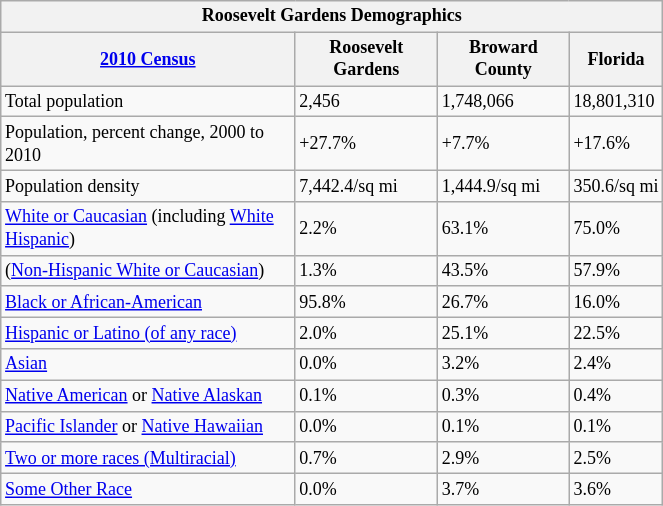<table class="wikitable" style="float: left; margin-right: 2em; width: 35%; font-size: 75%;">
<tr>
<th colspan=4>Roosevelt Gardens Demographics</th>
</tr>
<tr>
<th><a href='#'>2010 Census</a></th>
<th>Roosevelt Gardens</th>
<th>Broward County</th>
<th>Florida</th>
</tr>
<tr>
<td>Total population</td>
<td>2,456</td>
<td>1,748,066</td>
<td>18,801,310</td>
</tr>
<tr>
<td>Population, percent change, 2000 to 2010</td>
<td>+27.7%</td>
<td>+7.7%</td>
<td>+17.6%</td>
</tr>
<tr>
<td>Population density</td>
<td>7,442.4/sq mi</td>
<td>1,444.9/sq mi</td>
<td>350.6/sq mi</td>
</tr>
<tr>
<td><a href='#'>White or Caucasian</a> (including <a href='#'>White Hispanic</a>)</td>
<td>2.2%</td>
<td>63.1%</td>
<td>75.0%</td>
</tr>
<tr>
<td>(<a href='#'>Non-Hispanic White or Caucasian</a>)</td>
<td>1.3%</td>
<td>43.5%</td>
<td>57.9%</td>
</tr>
<tr>
<td><a href='#'>Black or African-American</a></td>
<td>95.8%</td>
<td>26.7%</td>
<td>16.0%</td>
</tr>
<tr>
<td><a href='#'>Hispanic or Latino (of any race)</a></td>
<td>2.0%</td>
<td>25.1%</td>
<td>22.5%</td>
</tr>
<tr>
<td><a href='#'>Asian</a></td>
<td>0.0%</td>
<td>3.2%</td>
<td>2.4%</td>
</tr>
<tr>
<td><a href='#'>Native American</a> or <a href='#'>Native Alaskan</a></td>
<td>0.1%</td>
<td>0.3%</td>
<td>0.4%</td>
</tr>
<tr>
<td><a href='#'>Pacific Islander</a> or <a href='#'>Native Hawaiian</a></td>
<td>0.0%</td>
<td>0.1%</td>
<td>0.1%</td>
</tr>
<tr>
<td><a href='#'>Two or more races (Multiracial)</a></td>
<td>0.7%</td>
<td>2.9%</td>
<td>2.5%</td>
</tr>
<tr>
<td><a href='#'>Some Other Race</a></td>
<td>0.0%</td>
<td>3.7%</td>
<td>3.6%</td>
</tr>
</table>
